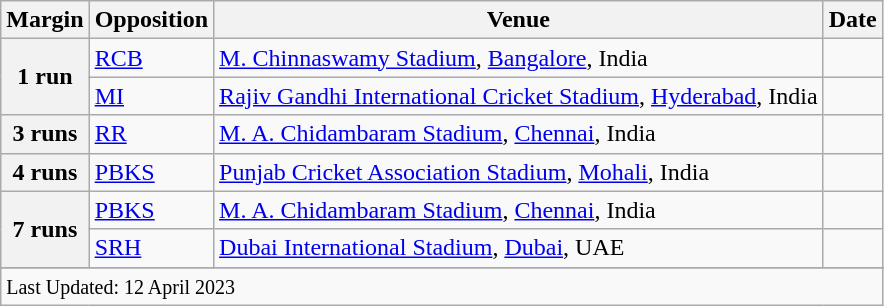<table class="wikitable">
<tr>
<th>Margin</th>
<th>Opposition</th>
<th>Venue</th>
<th>Date</th>
</tr>
<tr>
<th rowspan=2>1 run</th>
<td><a href='#'>RCB</a></td>
<td><a href='#'>M. Chinnaswamy Stadium</a>, <a href='#'>Bangalore</a>, India</td>
<td></td>
</tr>
<tr>
<td><a href='#'>MI</a></td>
<td><a href='#'>Rajiv Gandhi International Cricket Stadium</a>, <a href='#'>Hyderabad</a>, India</td>
<td></td>
</tr>
<tr>
<th>3 runs</th>
<td><a href='#'>RR</a></td>
<td><a href='#'>M. A. Chidambaram Stadium</a>, <a href='#'>Chennai</a>, India</td>
<td></td>
</tr>
<tr>
<th>4 runs</th>
<td><a href='#'>PBKS</a></td>
<td><a href='#'>Punjab Cricket Association Stadium</a>, <a href='#'>Mohali</a>, India</td>
<td></td>
</tr>
<tr>
<th rowspan=2>7 runs</th>
<td><a href='#'>PBKS</a></td>
<td><a href='#'>M. A. Chidambaram Stadium</a>, <a href='#'>Chennai</a>, India</td>
<td></td>
</tr>
<tr>
<td><a href='#'>SRH</a></td>
<td><a href='#'>Dubai International Stadium</a>, <a href='#'>Dubai</a>, UAE</td>
<td></td>
</tr>
<tr>
</tr>
<tr class=sortbottom>
<td colspan=4><small>Last Updated: 12 April 2023</small></td>
</tr>
</table>
